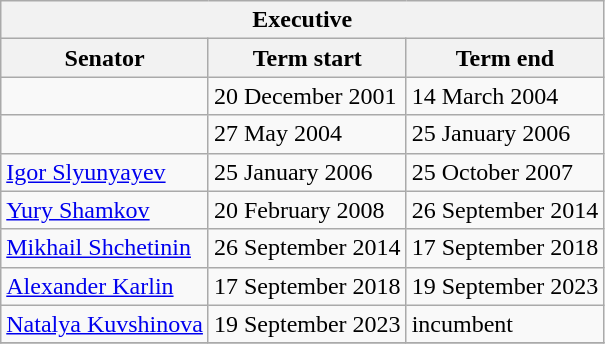<table class="wikitable sortable">
<tr>
<th colspan=3>Executive</th>
</tr>
<tr>
<th>Senator</th>
<th>Term start</th>
<th>Term end</th>
</tr>
<tr>
<td></td>
<td>20 December 2001</td>
<td>14 March 2004</td>
</tr>
<tr>
<td></td>
<td>27 May 2004</td>
<td>25 January 2006</td>
</tr>
<tr>
<td><a href='#'>Igor Slyunyayev</a></td>
<td>25 January 2006</td>
<td>25 October 2007</td>
</tr>
<tr>
<td><a href='#'>Yury Shamkov</a></td>
<td>20 February 2008</td>
<td>26 September 2014</td>
</tr>
<tr>
<td><a href='#'>Mikhail Shchetinin</a></td>
<td>26 September 2014</td>
<td>17 September 2018</td>
</tr>
<tr>
<td><a href='#'>Alexander Karlin</a></td>
<td>17 September 2018</td>
<td>19 September 2023</td>
</tr>
<tr>
<td><a href='#'>Natalya Kuvshinova</a></td>
<td>19 September 2023</td>
<td>incumbent</td>
</tr>
<tr>
</tr>
</table>
